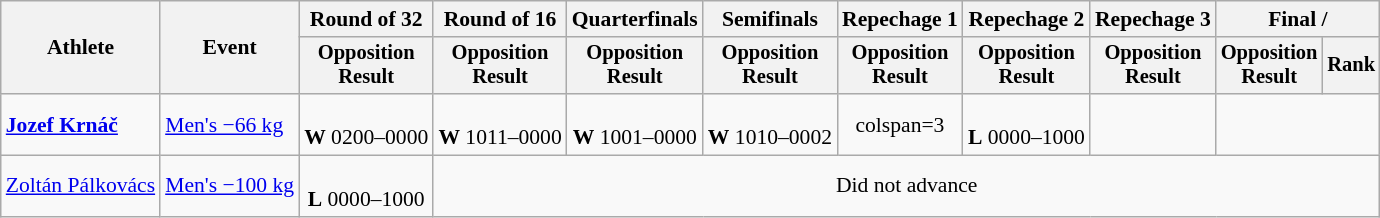<table class="wikitable" style="font-size:90%">
<tr>
<th rowspan="2">Athlete</th>
<th rowspan="2">Event</th>
<th>Round of 32</th>
<th>Round of 16</th>
<th>Quarterfinals</th>
<th>Semifinals</th>
<th>Repechage 1</th>
<th>Repechage 2</th>
<th>Repechage 3</th>
<th colspan=2>Final / </th>
</tr>
<tr style="font-size:95%">
<th>Opposition<br>Result</th>
<th>Opposition<br>Result</th>
<th>Opposition<br>Result</th>
<th>Opposition<br>Result</th>
<th>Opposition<br>Result</th>
<th>Opposition<br>Result</th>
<th>Opposition<br>Result</th>
<th>Opposition<br>Result</th>
<th>Rank</th>
</tr>
<tr align=center>
<td align=left><strong><a href='#'>Jozef Krnáč</a></strong></td>
<td align=left><a href='#'>Men's −66 kg</a></td>
<td><br><strong>W</strong> 0200–0000</td>
<td><br><strong>W</strong> 1011–0000</td>
<td><br><strong>W</strong> 1001–0000</td>
<td><br><strong>W</strong> 1010–0002</td>
<td>colspan=3 </td>
<td><br><strong>L</strong> 0000–1000</td>
<td></td>
</tr>
<tr align=center>
<td align=left><a href='#'>Zoltán Pálkovács</a></td>
<td align=left><a href='#'>Men's −100 kg</a></td>
<td><br><strong>L</strong> 0000–1000</td>
<td colspan=8>Did not advance</td>
</tr>
</table>
